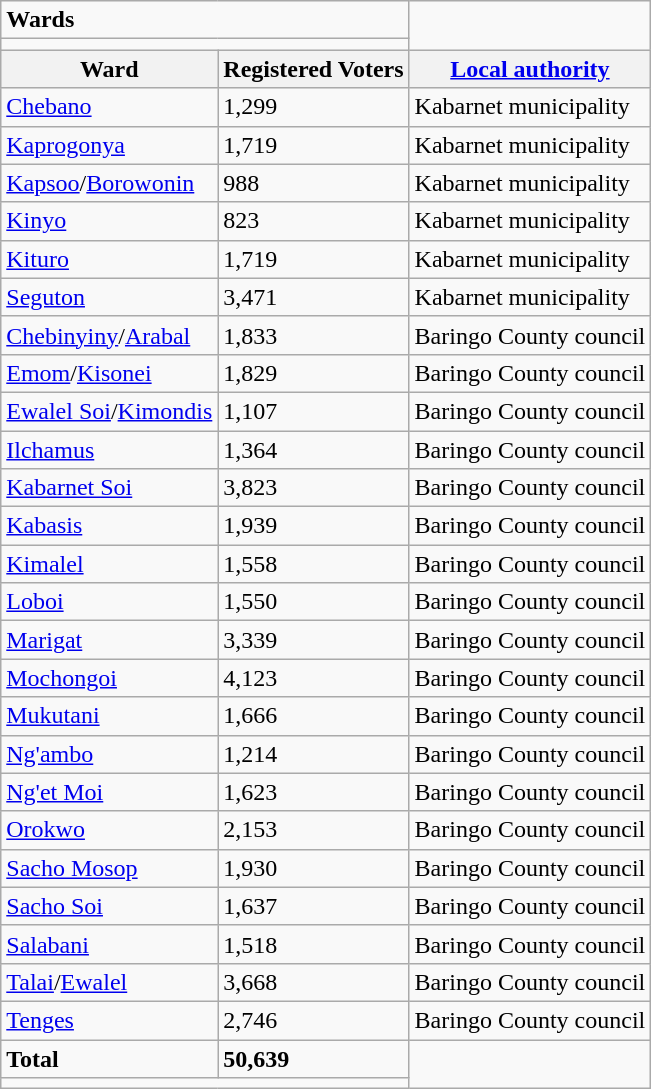<table class="wikitable">
<tr>
<td colspan="2"><strong>Wards</strong></td>
</tr>
<tr>
<td colspan="2"></td>
</tr>
<tr>
<th>Ward</th>
<th>Registered Voters</th>
<th><a href='#'>Local authority</a></th>
</tr>
<tr>
<td><a href='#'>Chebano</a></td>
<td>1,299</td>
<td>Kabarnet municipality</td>
</tr>
<tr>
<td><a href='#'>Kaprogonya</a></td>
<td>1,719</td>
<td>Kabarnet municipality</td>
</tr>
<tr>
<td><a href='#'>Kapsoo</a>/<a href='#'>Borowonin</a></td>
<td>988</td>
<td>Kabarnet municipality</td>
</tr>
<tr>
<td><a href='#'>Kinyo</a></td>
<td>823</td>
<td>Kabarnet municipality</td>
</tr>
<tr>
<td><a href='#'>Kituro</a></td>
<td>1,719</td>
<td>Kabarnet municipality</td>
</tr>
<tr>
<td><a href='#'>Seguton</a></td>
<td>3,471</td>
<td>Kabarnet municipality</td>
</tr>
<tr>
<td><a href='#'>Chebinyiny</a>/<a href='#'>Arabal</a></td>
<td>1,833</td>
<td>Baringo County council</td>
</tr>
<tr>
<td><a href='#'>Emom</a>/<a href='#'>Kisonei</a></td>
<td>1,829</td>
<td>Baringo County council</td>
</tr>
<tr>
<td><a href='#'>Ewalel Soi</a>/<a href='#'>Kimondis</a></td>
<td>1,107</td>
<td>Baringo County council</td>
</tr>
<tr>
<td><a href='#'>Ilchamus</a></td>
<td>1,364</td>
<td>Baringo County council</td>
</tr>
<tr>
<td><a href='#'>Kabarnet Soi</a></td>
<td>3,823</td>
<td>Baringo County council</td>
</tr>
<tr>
<td><a href='#'>Kabasis</a></td>
<td>1,939</td>
<td>Baringo County council</td>
</tr>
<tr>
<td><a href='#'>Kimalel</a></td>
<td>1,558</td>
<td>Baringo County council</td>
</tr>
<tr>
<td><a href='#'>Loboi</a></td>
<td>1,550</td>
<td>Baringo County council</td>
</tr>
<tr>
<td><a href='#'>Marigat</a></td>
<td>3,339</td>
<td>Baringo County council</td>
</tr>
<tr>
<td><a href='#'>Mochongoi</a></td>
<td>4,123</td>
<td>Baringo County council</td>
</tr>
<tr>
<td><a href='#'>Mukutani</a></td>
<td>1,666</td>
<td>Baringo County council</td>
</tr>
<tr>
<td><a href='#'>Ng'ambo</a></td>
<td>1,214</td>
<td>Baringo County council</td>
</tr>
<tr>
<td><a href='#'>Ng'et Moi</a></td>
<td>1,623</td>
<td>Baringo County council</td>
</tr>
<tr>
<td><a href='#'>Orokwo</a></td>
<td>2,153</td>
<td>Baringo County council</td>
</tr>
<tr>
<td><a href='#'>Sacho Mosop</a></td>
<td>1,930</td>
<td>Baringo County council</td>
</tr>
<tr>
<td><a href='#'>Sacho Soi</a></td>
<td>1,637</td>
<td>Baringo County council</td>
</tr>
<tr>
<td><a href='#'>Salabani</a></td>
<td>1,518</td>
<td>Baringo County council</td>
</tr>
<tr>
<td><a href='#'>Talai</a>/<a href='#'>Ewalel</a></td>
<td>3,668</td>
<td>Baringo County council</td>
</tr>
<tr>
<td><a href='#'>Tenges</a></td>
<td>2,746</td>
<td>Baringo County council</td>
</tr>
<tr>
<td><strong>Total</strong></td>
<td><strong>50,639</strong></td>
</tr>
<tr>
<td colspan="2"></td>
</tr>
</table>
